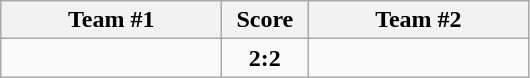<table class="wikitable" style="text-align:center;">
<tr>
<th width=140>Team #1</th>
<th width=50>Score</th>
<th width=140>Team #2</th>
</tr>
<tr>
<td style="text-align:right;"></td>
<td><strong>2:2</strong></td>
<td style="text-align:left;"></td>
</tr>
</table>
